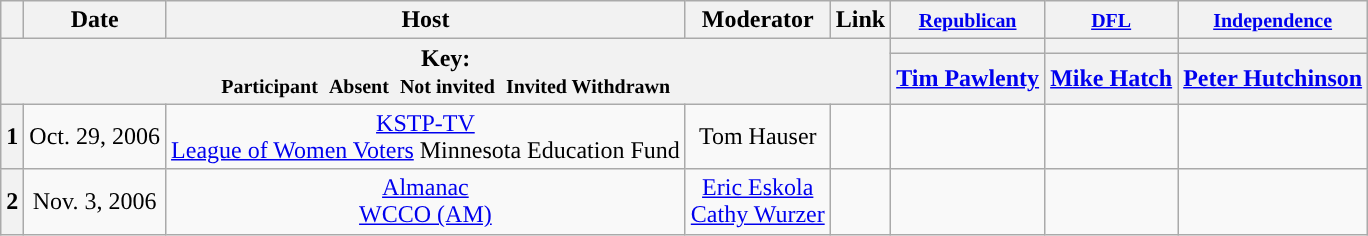<table class="wikitable" style="text-align:center;">
<tr>
<th scope="col"></th>
<th scope="col">Date</th>
<th scope="col">Host</th>
<th scope="col">Moderator</th>
<th scope="col">Link</th>
<th scope="col"><small><a href='#'>Republican</a></small></th>
<th scope="col"><small><a href='#'>DFL</a></small></th>
<th scope="col"><small><a href='#'>Independence</a></small></th>
</tr>
<tr>
<th colspan="5" rowspan="2">Key:<br> <small>Participant </small>  <small>Absent </small>  <small>Not invited </small>  <small>Invited  Withdrawn</small></th>
<th scope="col" style="background:"></th>
<th scope="col" style="background:"></th>
<th scope="col" style="background:"></th>
</tr>
<tr>
<th scope="col"><a href='#'>Tim Pawlenty</a></th>
<th scope="col"><a href='#'>Mike Hatch</a></th>
<th scope="col"><a href='#'>Peter Hutchinson</a></th>
</tr>
<tr>
<th>1</th>
<td style="white-space:nowrap;">Oct. 29, 2006</td>
<td style="white-space:nowrap;"><a href='#'>KSTP-TV</a><br><a href='#'>League of Women Voters</a> Minnesota Education Fund</td>
<td style="white-space:nowrap;">Tom Hauser</td>
<td style="white-space:nowrap;"></td>
<td></td>
<td></td>
<td></td>
</tr>
<tr>
<th>2</th>
<td style="white-space:nowrap;">Nov. 3, 2006</td>
<td style="white-space:nowrap;"><a href='#'>Almanac</a><br><a href='#'>WCCO (AM)</a></td>
<td style="white-space:nowrap;"><a href='#'>Eric Eskola</a><br><a href='#'>Cathy Wurzer</a></td>
<td style="white-space:nowrap;"></td>
<td></td>
<td></td>
<td></td>
</tr>
</table>
